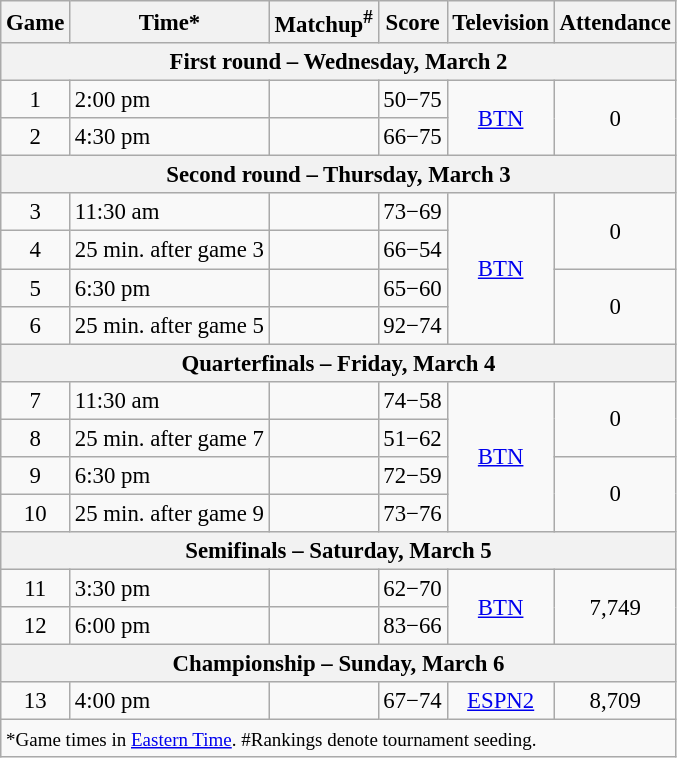<table class="wikitable" style="font-size: 95%">
<tr>
<th>Game</th>
<th>Time*</th>
<th>Matchup<sup>#</sup></th>
<th>Score</th>
<th>Television</th>
<th>Attendance</th>
</tr>
<tr>
<th colspan=6>First round – Wednesday, March 2</th>
</tr>
<tr>
<td align=center>1</td>
<td>2:00 pm</td>
<td></td>
<td>50−75</td>
<td rowspan=2 align=center><a href='#'>BTN</a></td>
<td rowspan=2 align=center>0</td>
</tr>
<tr>
<td align=center>2</td>
<td>4:30 pm</td>
<td></td>
<td>66−75</td>
</tr>
<tr>
<th colspan=6>Second round – Thursday, March 3</th>
</tr>
<tr>
<td align=center>3</td>
<td>11:30 am</td>
<td></td>
<td>73−69</td>
<td rowspan=4 align=center><a href='#'>BTN</a></td>
<td rowspan=2 align=center>0</td>
</tr>
<tr>
<td align=center>4</td>
<td>25 min. after game 3</td>
<td></td>
<td>66−54</td>
</tr>
<tr>
<td align=center>5</td>
<td>6:30 pm</td>
<td></td>
<td>65−60</td>
<td rowspan=2 align=center>0</td>
</tr>
<tr>
<td align=center>6</td>
<td>25 min. after game 5</td>
<td></td>
<td>92−74</td>
</tr>
<tr>
<th colspan=6>Quarterfinals – Friday, March 4</th>
</tr>
<tr>
<td align=center>7</td>
<td>11:30 am</td>
<td></td>
<td>74−58</td>
<td rowspan=4 align=center><a href='#'>BTN</a></td>
<td rowspan=2 align=center>0</td>
</tr>
<tr>
<td align=center>8</td>
<td>25 min. after game 7</td>
<td></td>
<td>51−62</td>
</tr>
<tr>
<td align=center>9</td>
<td>6:30 pm</td>
<td></td>
<td>72−59</td>
<td rowspan=2 align=center>0</td>
</tr>
<tr>
<td align=center>10</td>
<td>25 min. after game 9</td>
<td></td>
<td>73−76</td>
</tr>
<tr>
<th colspan=6>Semifinals – Saturday, March 5</th>
</tr>
<tr>
<td align=center>11</td>
<td>3:30 pm</td>
<td></td>
<td>62−70</td>
<td rowspan=2 align=center><a href='#'>BTN</a></td>
<td rowspan=2 align=center>7,749</td>
</tr>
<tr>
<td align=center>12</td>
<td>6:00 pm</td>
<td></td>
<td>83−66</td>
</tr>
<tr>
<th colspan=6>Championship – Sunday, March 6</th>
</tr>
<tr>
<td align=center>13</td>
<td>4:00 pm</td>
<td></td>
<td>67−74</td>
<td rowspan=1 align=center><a href='#'>ESPN2</a></td>
<td rowspan=1 align=center>8,709</td>
</tr>
<tr>
<td colspan=6><small>*Game times in <a href='#'>Eastern Time</a>. #Rankings denote tournament seeding.</small></td>
</tr>
</table>
